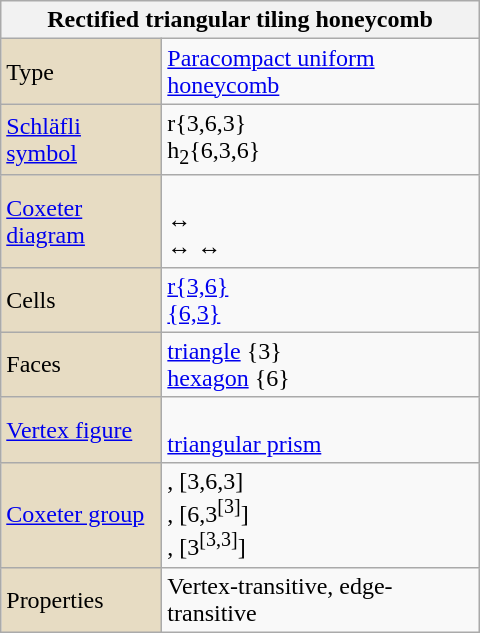<table class="wikitable" align="right" style="margin-left:10px" width="320">
<tr>
<th bgcolor=#e7dcc3 colspan=2>Rectified triangular tiling honeycomb<br></th>
</tr>
<tr>
<td bgcolor=#e7dcc3>Type</td>
<td><a href='#'>Paracompact uniform honeycomb</a></td>
</tr>
<tr>
<td width=100 bgcolor=#e7dcc3><a href='#'>Schläfli symbol</a></td>
<td>r{3,6,3}<br>h<sub>2</sub>{6,3,6}</td>
</tr>
<tr>
<td bgcolor=#e7dcc3><a href='#'>Coxeter diagram</a></td>
<td><br> ↔ <br> ↔  ↔ </td>
</tr>
<tr>
<td bgcolor=#e7dcc3>Cells</td>
<td><a href='#'>r{3,6}</a> <br><a href='#'>{6,3}</a> </td>
</tr>
<tr>
<td bgcolor=#e7dcc3>Faces</td>
<td><a href='#'>triangle</a> {3}<br><a href='#'>hexagon</a> {6}</td>
</tr>
<tr>
<td bgcolor=#e7dcc3><a href='#'>Vertex figure</a></td>
<td><br><a href='#'>triangular prism</a></td>
</tr>
<tr>
<td bgcolor=#e7dcc3><a href='#'>Coxeter group</a></td>
<td>, [3,6,3]<br>, [6,3<sup>[3]</sup>]<br>, [3<sup>[3,3]</sup>]</td>
</tr>
<tr>
<td bgcolor=#e7dcc3>Properties</td>
<td>Vertex-transitive, edge-transitive</td>
</tr>
</table>
